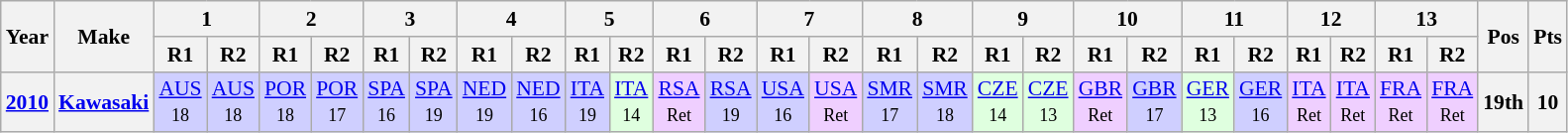<table class="wikitable" style="text-align:center; font-size:90%">
<tr>
<th valign="middle" rowspan=2>Year</th>
<th valign="middle" rowspan=2>Make</th>
<th colspan=2>1</th>
<th colspan=2>2</th>
<th colspan=2>3</th>
<th colspan=2>4</th>
<th colspan=2>5</th>
<th colspan=2>6</th>
<th colspan=2>7</th>
<th colspan=2>8</th>
<th colspan=2>9</th>
<th colspan=2>10</th>
<th colspan=2>11</th>
<th colspan=2>12</th>
<th colspan=2>13</th>
<th rowspan=2>Pos</th>
<th rowspan=2>Pts</th>
</tr>
<tr>
<th>R1</th>
<th>R2</th>
<th>R1</th>
<th>R2</th>
<th>R1</th>
<th>R2</th>
<th>R1</th>
<th>R2</th>
<th>R1</th>
<th>R2</th>
<th>R1</th>
<th>R2</th>
<th>R1</th>
<th>R2</th>
<th>R1</th>
<th>R2</th>
<th>R1</th>
<th>R2</th>
<th>R1</th>
<th>R2</th>
<th>R1</th>
<th>R2</th>
<th>R1</th>
<th>R2</th>
<th>R1</th>
<th>R2</th>
</tr>
<tr>
<th><a href='#'>2010</a></th>
<th><a href='#'>Kawasaki</a></th>
<td style="background:#cfcfff;"><a href='#'>AUS</a><br><small>18</small></td>
<td style="background:#cfcfff;"><a href='#'>AUS</a><br><small>18</small></td>
<td style="background:#cfcfff;"><a href='#'>POR</a><br><small>18</small></td>
<td style="background:#cfcfff;"><a href='#'>POR</a><br><small>17</small></td>
<td style="background:#cfcfff;"><a href='#'>SPA</a><br><small>16</small></td>
<td style="background:#cfcfff;"><a href='#'>SPA</a><br><small>19</small></td>
<td style="background:#cfcfff;"><a href='#'>NED</a><br><small>19</small></td>
<td style="background:#cfcfff;"><a href='#'>NED</a><br><small>16</small></td>
<td style="background:#cfcfff;"><a href='#'>ITA</a><br><small>19</small></td>
<td style="background:#dfffdf;"><a href='#'>ITA</a><br><small>14</small></td>
<td style="background:#efcfff;"><a href='#'>RSA</a><br><small>Ret</small></td>
<td style="background:#cfcfff;"><a href='#'>RSA</a><br><small>19</small></td>
<td style="background:#cfcfff;"><a href='#'>USA</a><br><small>16</small></td>
<td style="background:#efcfff;"><a href='#'>USA</a><br><small>Ret</small></td>
<td style="background:#cfcfff;"><a href='#'>SMR</a><br><small>17</small></td>
<td style="background:#cfcfff;"><a href='#'>SMR</a><br><small>18</small></td>
<td style="background:#dfffdf;"><a href='#'>CZE</a><br><small>14</small></td>
<td style="background:#dfffdf;"><a href='#'>CZE</a><br><small>13</small></td>
<td style="background:#efcfff;"><a href='#'>GBR</a><br><small>Ret</small></td>
<td style="background:#cfcfff;"><a href='#'>GBR</a><br><small>17</small></td>
<td style="background:#dfffdf;"><a href='#'>GER</a><br><small>13</small></td>
<td style="background:#cfcfff;"><a href='#'>GER</a><br><small>16</small></td>
<td style="background:#efcfff;"><a href='#'>ITA</a><br><small>Ret</small></td>
<td style="background:#efcfff;"><a href='#'>ITA</a><br><small>Ret</small></td>
<td style="background:#efcfff;"><a href='#'>FRA</a><br><small>Ret</small></td>
<td style="background:#efcfff;"><a href='#'>FRA</a><br><small>Ret</small></td>
<th>19th</th>
<th>10</th>
</tr>
</table>
